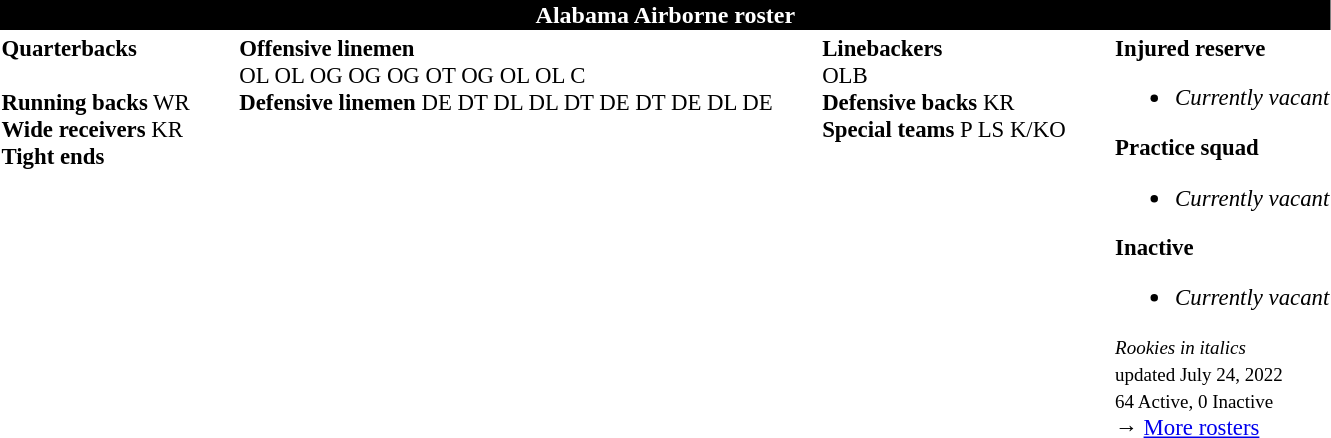<table class="toccolours" style="text-align: left;">
<tr>
<th colspan="7" style="background-color:#000000;color:#FFFFFF;text-align:center;">Alabama Airborne roster</th>
</tr>
<tr>
<td style="font-size: 95%;vertical-align:top;"><strong>Quarterbacks</strong><br>


<br><strong>Running backs</strong>



 WR<br><strong>Wide receivers</strong>


 KR




<br><strong>Tight ends</strong>



</td>
<td style="width: 25px;"></td>
<td style="font-size: 95%;vertical-align:top;"><strong>Offensive linemen</strong><br> OL
 OL
 OG
 OG
 OG
 OT
 OG
 OL
 OL
 C<br><strong>Defensive linemen</strong>
 DE
 DT
 DL
 DL
 DT
 DE
 DT
 DE
 DL
 DE</td>
<td style="width: 25px;"></td>
<td style="font-size: 95%;vertical-align:top;"><strong>Linebackers</strong><br> OLB







<br><strong>Defensive backs</strong>










 KR
<br><strong>Special teams</strong>
 P
 LS
 K/KO</td>
<td style="width: 25px;"></td>
<td style="font-size: 95%;vertical-align:top;"><strong>Injured reserve</strong><br><ul><li><em>Currently vacant</em></li></ul><strong>Practice squad</strong><ul><li><em>Currently vacant</em></li></ul><strong>Inactive</strong><ul><li><em>Currently vacant</em></li></ul><small><em>Rookies in italics</em><br>
 updated July 24, 2022<br>
64 Active, 0 Inactive</small><br>→ <a href='#'>More rosters</a></td>
</tr>
<tr>
</tr>
</table>
